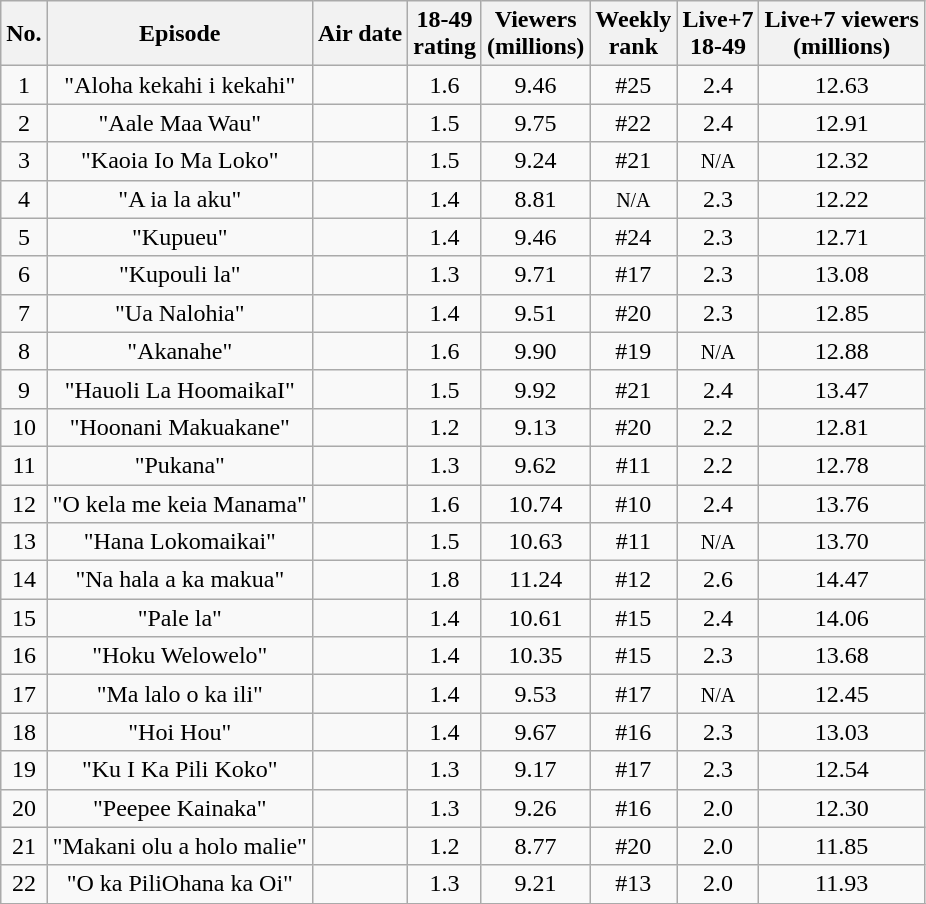<table class="wikitable sortable" style="text-align:center;">
<tr>
<th>No.</th>
<th>Episode</th>
<th>Air date</th>
<th>18-49<br>rating</th>
<th>Viewers<br>(millions)</th>
<th>Weekly<br>rank</th>
<th>Live+7<br>18-49</th>
<th>Live+7 viewers<br>(millions)</th>
</tr>
<tr>
<td>1</td>
<td>"Aloha kekahi i kekahi"</td>
<td></td>
<td>1.6</td>
<td>9.46</td>
<td>#25</td>
<td>2.4</td>
<td>12.63</td>
</tr>
<tr>
<td>2</td>
<td>"Aale Maa Wau"</td>
<td></td>
<td>1.5</td>
<td>9.75</td>
<td>#22</td>
<td>2.4</td>
<td>12.91</td>
</tr>
<tr>
<td>3</td>
<td>"Kaoia Io Ma Loko"</td>
<td></td>
<td>1.5</td>
<td>9.24</td>
<td>#21</td>
<td><span><small>N/A</small></span></td>
<td>12.32</td>
</tr>
<tr>
<td>4</td>
<td>"A ia la aku"</td>
<td></td>
<td>1.4</td>
<td>8.81</td>
<td><span><small>N/A</small></span></td>
<td>2.3</td>
<td>12.22</td>
</tr>
<tr>
<td>5</td>
<td>"Kupueu"</td>
<td></td>
<td>1.4</td>
<td>9.46</td>
<td>#24</td>
<td>2.3</td>
<td>12.71</td>
</tr>
<tr>
<td>6</td>
<td>"Kupouli la"</td>
<td></td>
<td>1.3</td>
<td>9.71</td>
<td>#17</td>
<td>2.3</td>
<td>13.08</td>
</tr>
<tr>
<td>7</td>
<td>"Ua Nalohia"</td>
<td></td>
<td>1.4</td>
<td>9.51</td>
<td>#20</td>
<td>2.3</td>
<td>12.85</td>
</tr>
<tr>
<td>8</td>
<td>"Akanahe"</td>
<td></td>
<td>1.6</td>
<td>9.90</td>
<td>#19</td>
<td><span><small>N/A</small></span></td>
<td>12.88</td>
</tr>
<tr>
<td>9</td>
<td>"Hauoli La HoomaikaI"</td>
<td></td>
<td>1.5</td>
<td>9.92</td>
<td>#21</td>
<td>2.4</td>
<td>13.47</td>
</tr>
<tr>
<td>10</td>
<td>"Hoonani Makuakane"</td>
<td></td>
<td>1.2</td>
<td>9.13</td>
<td>#20</td>
<td>2.2</td>
<td>12.81</td>
</tr>
<tr>
<td>11</td>
<td>"Pukana"</td>
<td></td>
<td>1.3</td>
<td>9.62</td>
<td>#11</td>
<td>2.2</td>
<td>12.78</td>
</tr>
<tr>
<td>12</td>
<td>"O kela me keia Manama"</td>
<td></td>
<td>1.6</td>
<td>10.74</td>
<td>#10</td>
<td>2.4</td>
<td>13.76</td>
</tr>
<tr>
<td>13</td>
<td>"Hana Lokomaikai"</td>
<td></td>
<td>1.5</td>
<td>10.63</td>
<td>#11</td>
<td><span><small>N/A</small></span></td>
<td>13.70</td>
</tr>
<tr>
<td>14</td>
<td>"Na hala a ka makua"</td>
<td></td>
<td>1.8</td>
<td>11.24</td>
<td>#12</td>
<td>2.6</td>
<td>14.47</td>
</tr>
<tr>
<td>15</td>
<td>"Pale la"</td>
<td></td>
<td>1.4</td>
<td>10.61</td>
<td>#15</td>
<td>2.4</td>
<td>14.06</td>
</tr>
<tr>
<td>16</td>
<td>"Hoku Welowelo"</td>
<td></td>
<td>1.4</td>
<td>10.35</td>
<td>#15</td>
<td>2.3</td>
<td>13.68</td>
</tr>
<tr>
<td>17</td>
<td>"Ma lalo o ka ili"</td>
<td></td>
<td>1.4</td>
<td>9.53</td>
<td>#17</td>
<td><span><small>N/A</small></span></td>
<td>12.45</td>
</tr>
<tr>
<td>18</td>
<td>"Hoi Hou"</td>
<td></td>
<td>1.4</td>
<td>9.67</td>
<td>#16</td>
<td>2.3</td>
<td>13.03</td>
</tr>
<tr>
<td>19</td>
<td>"Ku I Ka Pili Koko"</td>
<td></td>
<td>1.3</td>
<td>9.17</td>
<td>#17</td>
<td>2.3</td>
<td>12.54</td>
</tr>
<tr>
<td>20</td>
<td>"Peepee Kainaka"</td>
<td></td>
<td>1.3</td>
<td>9.26</td>
<td>#16</td>
<td>2.0</td>
<td>12.30</td>
</tr>
<tr>
<td>21</td>
<td>"Makani olu a holo malie"</td>
<td></td>
<td>1.2</td>
<td>8.77</td>
<td>#20</td>
<td>2.0</td>
<td>11.85</td>
</tr>
<tr>
<td>22</td>
<td>"O ka PiliOhana ka Oi"</td>
<td></td>
<td>1.3</td>
<td>9.21</td>
<td>#13</td>
<td>2.0</td>
<td>11.93</td>
</tr>
<tr>
</tr>
</table>
